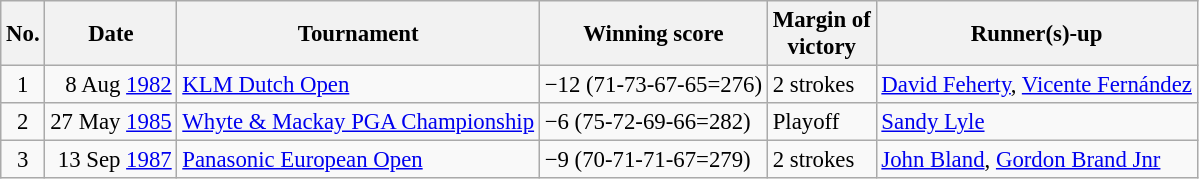<table class="wikitable" style="font-size:95%;">
<tr>
<th>No.</th>
<th>Date</th>
<th>Tournament</th>
<th>Winning score</th>
<th>Margin of<br>victory</th>
<th>Runner(s)-up</th>
</tr>
<tr>
<td align=center>1</td>
<td align=right>8 Aug <a href='#'>1982</a></td>
<td><a href='#'>KLM Dutch Open</a></td>
<td>−12 (71-73-67-65=276)</td>
<td>2 strokes</td>
<td> <a href='#'>David Feherty</a>,  <a href='#'>Vicente Fernández</a></td>
</tr>
<tr>
<td align=center>2</td>
<td align=right>27 May <a href='#'>1985</a></td>
<td><a href='#'>Whyte & Mackay PGA Championship</a></td>
<td>−6 (75-72-69-66=282)</td>
<td>Playoff</td>
<td> <a href='#'>Sandy Lyle</a></td>
</tr>
<tr>
<td align=center>3</td>
<td align=right>13 Sep <a href='#'>1987</a></td>
<td><a href='#'>Panasonic European Open</a></td>
<td>−9 (70-71-71-67=279)</td>
<td>2 strokes</td>
<td> <a href='#'>John Bland</a>,  <a href='#'>Gordon Brand Jnr</a></td>
</tr>
</table>
